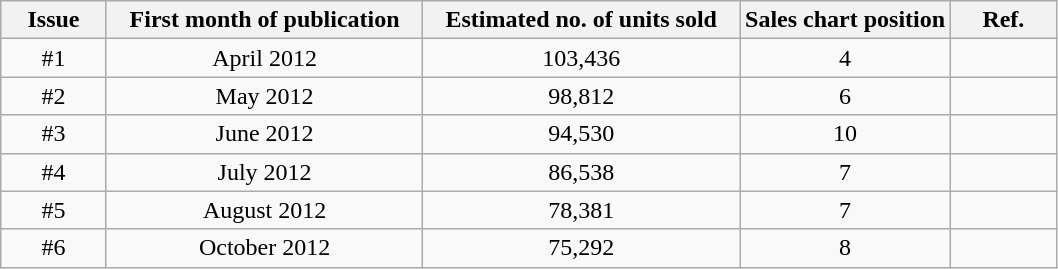<table class="wikitable" style="width:auto; text-align:center;">
<tr>
<th width=10%>Issue</th>
<th width=30%>First month of publication</th>
<th width=30%>Estimated no. of units sold</th>
<th width=20%>Sales chart position</th>
<th width=10%>Ref.</th>
</tr>
<tr>
<td>#1</td>
<td>April 2012</td>
<td>103,436</td>
<td>4</td>
<td></td>
</tr>
<tr>
<td>#2</td>
<td>May 2012</td>
<td>98,812</td>
<td>6</td>
<td></td>
</tr>
<tr>
<td>#3</td>
<td>June 2012</td>
<td>94,530</td>
<td>10</td>
<td></td>
</tr>
<tr>
<td>#4</td>
<td>July 2012</td>
<td>86,538</td>
<td>7</td>
<td></td>
</tr>
<tr>
<td>#5</td>
<td>August 2012</td>
<td>78,381</td>
<td>7</td>
<td></td>
</tr>
<tr>
<td>#6</td>
<td>October 2012</td>
<td>75,292</td>
<td>8</td>
<td></td>
</tr>
</table>
